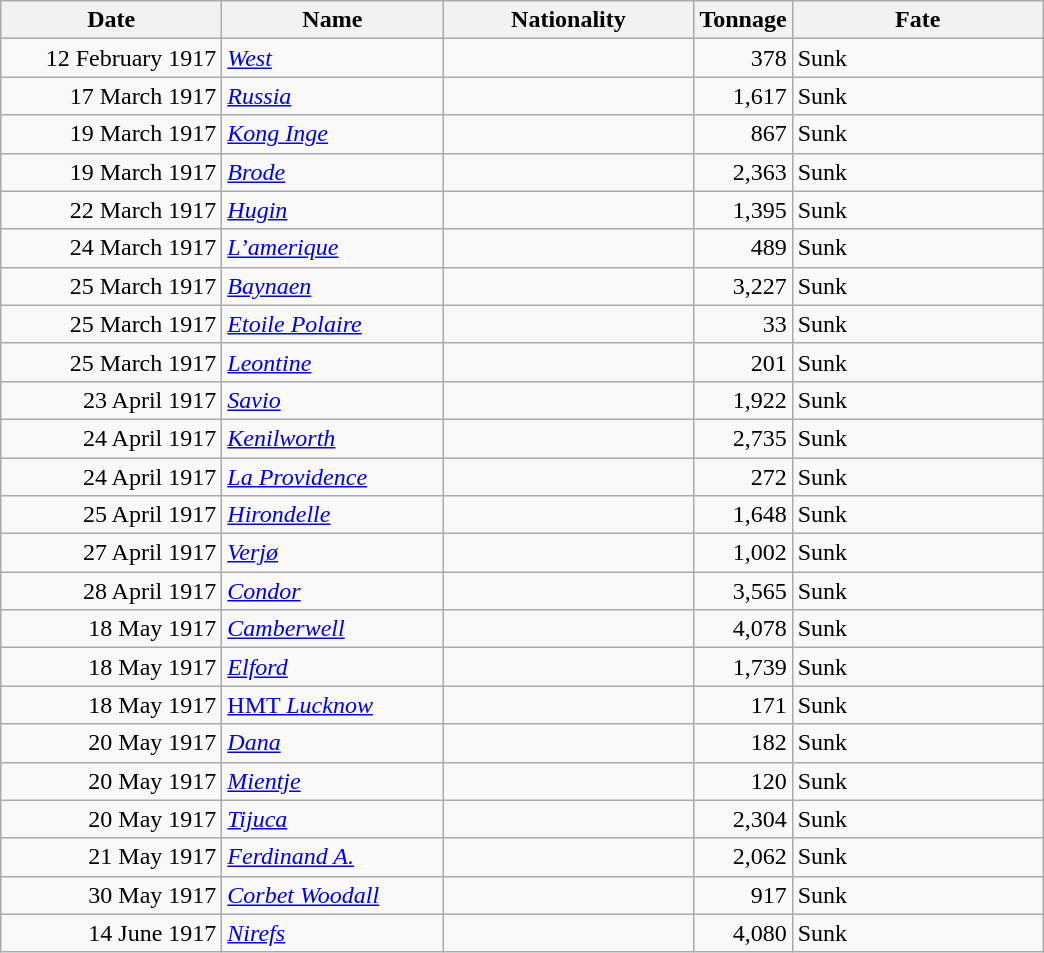<table class="wikitable sortable">
<tr>
<th width="140px">Date</th>
<th width="140px">Name</th>
<th width="160px">Nationality</th>
<th width="25px">Tonnage</th>
<th width="160px">Fate</th>
</tr>
<tr>
<td align="right">12 February 1917</td>
<td align="left"><a href='#'><em>West</em></a></td>
<td align="left"></td>
<td align="right">378</td>
<td align="left">Sunk</td>
</tr>
<tr>
<td align="right">17 March 1917</td>
<td align="left"><a href='#'><em>Russia</em></a></td>
<td align="left"></td>
<td align="right">1,617</td>
<td align="left">Sunk</td>
</tr>
<tr>
<td align="right">19 March 1917</td>
<td align="left"><a href='#'><em>Kong Inge</em></a></td>
<td align="left"></td>
<td align="right">867</td>
<td align="left">Sunk</td>
</tr>
<tr>
<td align="right">19 March 1917</td>
<td align="left"><a href='#'><em>Brode</em></a></td>
<td align="left"></td>
<td align="right">2,363</td>
<td align="left">Sunk</td>
</tr>
<tr>
<td align="right">22 March 1917</td>
<td align="left"><a href='#'><em>Hugin</em></a></td>
<td align="left"></td>
<td align="right">1,395</td>
<td align="left">Sunk</td>
</tr>
<tr>
<td align="right">24 March 1917</td>
<td align="left"><a href='#'><em>L’amerique</em></a></td>
<td align="left"></td>
<td align="right">489</td>
<td align="left">Sunk</td>
</tr>
<tr>
<td align="right">25 March 1917</td>
<td align="left"><a href='#'><em>Baynaen</em></a></td>
<td align="left"></td>
<td align="right">3,227</td>
<td align="left">Sunk</td>
</tr>
<tr>
<td align="right">25 March 1917</td>
<td align="left"><a href='#'><em>Etoile Polaire</em></a></td>
<td align="left"></td>
<td align="right">33</td>
<td align="left">Sunk</td>
</tr>
<tr>
<td align="right">25 March 1917</td>
<td align="left"><a href='#'><em>Leontine</em></a></td>
<td align="left"></td>
<td align="right">201</td>
<td align="left">Sunk</td>
</tr>
<tr>
<td align="right">23 April 1917</td>
<td align="left"><a href='#'><em>Savio</em></a></td>
<td align="left"></td>
<td align="right">1,922</td>
<td align="left">Sunk</td>
</tr>
<tr>
<td align="right">24 April 1917</td>
<td align="left"><a href='#'><em>Kenilworth</em></a></td>
<td align="left"></td>
<td align="right">2,735</td>
<td align="left">Sunk</td>
</tr>
<tr>
<td align="right">24 April 1917</td>
<td align="left"><a href='#'><em>La Providence</em></a></td>
<td align="left"></td>
<td align="right">272</td>
<td align="left">Sunk</td>
</tr>
<tr>
<td align="right">25 April 1917</td>
<td align="left"><a href='#'><em>Hirondelle</em></a></td>
<td align="left"></td>
<td align="right">1,648</td>
<td align="left">Sunk</td>
</tr>
<tr>
<td align="right">27 April 1917</td>
<td align="left"><a href='#'><em>Verjø</em></a></td>
<td align="left"></td>
<td align="right">1,002</td>
<td align="left">Sunk</td>
</tr>
<tr>
<td align="right">28 April 1917</td>
<td align="left"><a href='#'><em>Condor</em></a></td>
<td align="left"></td>
<td align="right">3,565</td>
<td align="left">Sunk</td>
</tr>
<tr>
<td align="right">18 May 1917</td>
<td align="left"><a href='#'><em>Camberwell</em></a></td>
<td align="left"></td>
<td align="right">4,078</td>
<td align="left">Sunk</td>
</tr>
<tr>
<td align="right">18 May 1917</td>
<td align="left"><a href='#'><em>Elford</em></a></td>
<td align="left"></td>
<td align="right">1,739</td>
<td align="left">Sunk</td>
</tr>
<tr>
<td align="right">18 May 1917</td>
<td align="left"><a href='#'>HMT <em>Lucknow</em></a></td>
<td align="left"></td>
<td align="right">171</td>
<td align="left">Sunk</td>
</tr>
<tr>
<td align="right">20 May 1917</td>
<td align="left"><a href='#'><em>Dana</em></a></td>
<td align="left"></td>
<td align="right">182</td>
<td align="left">Sunk</td>
</tr>
<tr>
<td align="right">20 May 1917</td>
<td align="left"><a href='#'><em>Mientje</em></a></td>
<td align="left"></td>
<td align="right">120</td>
<td align="left">Sunk</td>
</tr>
<tr>
<td align="right">20 May 1917</td>
<td align="left"><a href='#'><em>Tijuca</em></a></td>
<td align="left"></td>
<td align="right">2,304</td>
<td align="left">Sunk</td>
</tr>
<tr>
<td align="right">21 May 1917</td>
<td align="left"><a href='#'><em>Ferdinand A.</em></a></td>
<td align="left"></td>
<td align="right">2,062</td>
<td align="left">Sunk</td>
</tr>
<tr>
<td align="right">30 May 1917</td>
<td align="left"><a href='#'><em>Corbet Woodall</em></a></td>
<td align="left"></td>
<td align="right">917</td>
<td align="left">Sunk</td>
</tr>
<tr>
<td align="right">14 June 1917</td>
<td align="left"><a href='#'><em>Nirefs</em></a></td>
<td align="left"></td>
<td align="right">4,080</td>
<td align="left">Sunk</td>
</tr>
</table>
